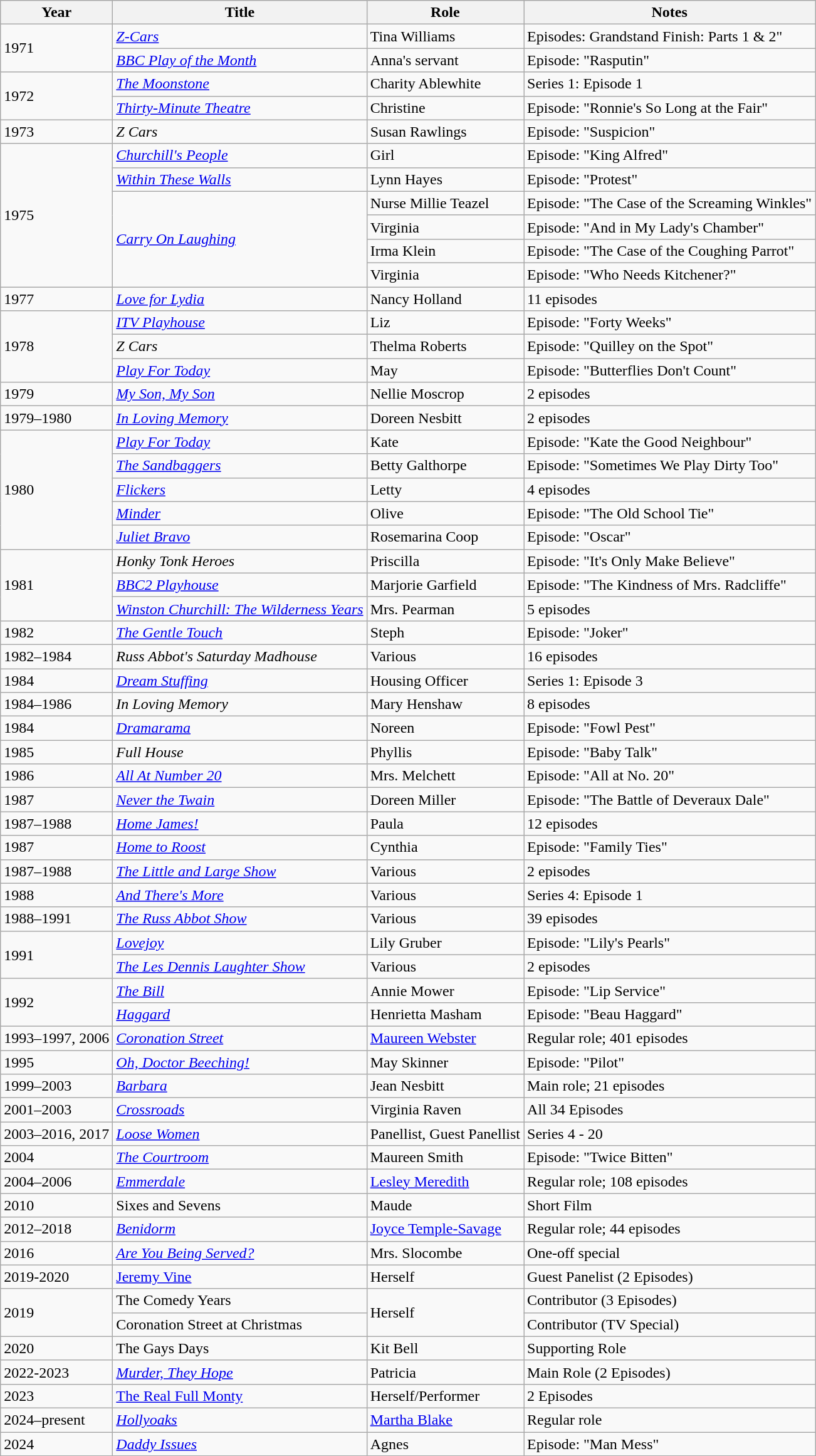<table class="wikitable">
<tr>
<th>Year</th>
<th>Title</th>
<th>Role</th>
<th>Notes</th>
</tr>
<tr>
<td rowspan="2">1971</td>
<td><em><a href='#'>Z-Cars</a></em></td>
<td>Tina Williams</td>
<td>Episodes: Grandstand Finish: Parts 1 & 2"</td>
</tr>
<tr>
<td><em><a href='#'>BBC Play of the Month</a></em></td>
<td>Anna's servant</td>
<td>Episode: "Rasputin"</td>
</tr>
<tr>
<td rowspan="2">1972</td>
<td><em><a href='#'>The Moonstone</a></em></td>
<td>Charity Ablewhite</td>
<td>Series 1: Episode 1</td>
</tr>
<tr>
<td><em><a href='#'>Thirty-Minute Theatre</a></em></td>
<td>Christine</td>
<td>Episode: "Ronnie's So Long at the Fair"</td>
</tr>
<tr>
<td>1973</td>
<td><em>Z Cars</em></td>
<td>Susan Rawlings</td>
<td>Episode: "Suspicion"</td>
</tr>
<tr>
<td rowspan="6">1975</td>
<td><em><a href='#'>Churchill's People</a></em></td>
<td>Girl</td>
<td>Episode: "King Alfred"</td>
</tr>
<tr>
<td><em><a href='#'>Within These Walls</a></em></td>
<td>Lynn Hayes</td>
<td>Episode: "Protest"</td>
</tr>
<tr>
<td rowspan="4"><em><a href='#'>Carry On Laughing</a></em></td>
<td>Nurse Millie Teazel</td>
<td>Episode: "The Case of the Screaming Winkles"</td>
</tr>
<tr>
<td>Virginia</td>
<td>Episode: "And in My Lady's Chamber"</td>
</tr>
<tr>
<td>Irma Klein</td>
<td>Episode: "The Case of the Coughing Parrot"</td>
</tr>
<tr>
<td>Virginia</td>
<td>Episode: "Who Needs Kitchener?"</td>
</tr>
<tr>
<td>1977</td>
<td><em><a href='#'>Love for Lydia</a></em></td>
<td>Nancy Holland</td>
<td>11 episodes</td>
</tr>
<tr>
<td rowspan="3">1978</td>
<td><em><a href='#'>ITV Playhouse</a></em></td>
<td>Liz</td>
<td>Episode: "Forty Weeks"</td>
</tr>
<tr>
<td><em>Z Cars</em></td>
<td>Thelma Roberts</td>
<td>Episode: "Quilley on the Spot"</td>
</tr>
<tr>
<td><em><a href='#'>Play For Today</a></em></td>
<td>May</td>
<td>Episode: "Butterflies Don't Count"</td>
</tr>
<tr>
<td>1979</td>
<td><em><a href='#'>My Son, My Son</a></em></td>
<td>Nellie Moscrop</td>
<td>2 episodes</td>
</tr>
<tr>
<td>1979–1980</td>
<td><em><a href='#'>In Loving Memory</a></em></td>
<td>Doreen Nesbitt</td>
<td>2 episodes</td>
</tr>
<tr>
<td rowspan="5">1980</td>
<td><em><a href='#'>Play For Today</a></em></td>
<td>Kate</td>
<td>Episode: "Kate the Good Neighbour"</td>
</tr>
<tr>
<td><em><a href='#'>The Sandbaggers</a></em></td>
<td>Betty Galthorpe</td>
<td>Episode: "Sometimes We Play Dirty Too"</td>
</tr>
<tr>
<td><em><a href='#'>Flickers</a></em></td>
<td>Letty</td>
<td>4 episodes</td>
</tr>
<tr>
<td><em><a href='#'>Minder</a></em></td>
<td>Olive</td>
<td>Episode: "The Old School Tie"</td>
</tr>
<tr>
<td><em><a href='#'>Juliet Bravo</a></em></td>
<td>Rosemarina Coop</td>
<td>Episode: "Oscar"</td>
</tr>
<tr>
<td rowspan="3">1981</td>
<td><em>Honky Tonk Heroes</em></td>
<td>Priscilla</td>
<td>Episode: "It's Only Make Believe"</td>
</tr>
<tr>
<td><em><a href='#'>BBC2 Playhouse</a></em></td>
<td>Marjorie Garfield</td>
<td>Episode: "The Kindness of Mrs. Radcliffe"</td>
</tr>
<tr>
<td><em><a href='#'>Winston Churchill: The Wilderness Years</a></em></td>
<td>Mrs. Pearman</td>
<td>5 episodes</td>
</tr>
<tr>
<td>1982</td>
<td><em><a href='#'>The Gentle Touch</a></em></td>
<td>Steph</td>
<td>Episode: "Joker"</td>
</tr>
<tr>
<td>1982–1984</td>
<td><em>Russ Abbot's Saturday Madhouse</em></td>
<td>Various</td>
<td>16 episodes</td>
</tr>
<tr>
<td>1984</td>
<td><em><a href='#'>Dream Stuffing</a></em></td>
<td>Housing Officer</td>
<td>Series 1: Episode 3</td>
</tr>
<tr>
<td>1984–1986</td>
<td><em>In Loving Memory</em></td>
<td>Mary Henshaw</td>
<td>8 episodes</td>
</tr>
<tr>
<td>1984</td>
<td><em><a href='#'>Dramarama</a></em></td>
<td>Noreen</td>
<td>Episode: "Fowl Pest"</td>
</tr>
<tr>
<td>1985</td>
<td><em>Full House</em></td>
<td>Phyllis</td>
<td>Episode: "Baby Talk"</td>
</tr>
<tr>
<td>1986</td>
<td><em><a href='#'>All At Number 20</a></em></td>
<td>Mrs. Melchett</td>
<td>Episode: "All at No. 20"</td>
</tr>
<tr>
<td>1987</td>
<td><em><a href='#'>Never the Twain</a></em></td>
<td>Doreen Miller</td>
<td>Episode: "The Battle of Deveraux Dale"</td>
</tr>
<tr>
<td>1987–1988</td>
<td><em><a href='#'>Home James!</a></em></td>
<td>Paula</td>
<td>12 episodes</td>
</tr>
<tr>
<td>1987</td>
<td><em><a href='#'>Home to Roost</a></em></td>
<td>Cynthia</td>
<td>Episode: "Family Ties"</td>
</tr>
<tr>
<td>1987–1988</td>
<td><em><a href='#'>The Little and Large Show</a></em></td>
<td>Various</td>
<td>2 episodes</td>
</tr>
<tr>
<td>1988</td>
<td><em><a href='#'>And There's More</a></em></td>
<td>Various</td>
<td>Series 4: Episode 1</td>
</tr>
<tr>
<td>1988–1991</td>
<td><em><a href='#'>The Russ Abbot Show</a></em></td>
<td>Various</td>
<td>39 episodes</td>
</tr>
<tr>
<td rowspan="2">1991</td>
<td><em><a href='#'>Lovejoy</a></em></td>
<td>Lily Gruber</td>
<td>Episode: "Lily's Pearls"</td>
</tr>
<tr>
<td><em><a href='#'>The Les Dennis Laughter Show</a></em></td>
<td>Various</td>
<td>2 episodes</td>
</tr>
<tr>
<td rowspan="2">1992</td>
<td><em><a href='#'>The Bill</a></em></td>
<td>Annie Mower</td>
<td>Episode: "Lip Service"</td>
</tr>
<tr>
<td><em><a href='#'>Haggard</a></em></td>
<td>Henrietta Masham</td>
<td>Episode: "Beau Haggard"</td>
</tr>
<tr>
<td>1993–1997, 2006</td>
<td><em><a href='#'>Coronation Street</a></em></td>
<td><a href='#'>Maureen Webster</a></td>
<td>Regular role; 401 episodes</td>
</tr>
<tr>
<td>1995</td>
<td><em><a href='#'>Oh, Doctor Beeching!</a></em></td>
<td>May Skinner</td>
<td>Episode: "Pilot"</td>
</tr>
<tr>
<td>1999–2003</td>
<td><em><a href='#'>Barbara</a></em></td>
<td>Jean Nesbitt</td>
<td>Main role; 21 episodes</td>
</tr>
<tr>
<td>2001–2003</td>
<td><em><a href='#'>Crossroads</a></em></td>
<td>Virginia Raven</td>
<td>All 34 Episodes</td>
</tr>
<tr>
<td>2003–2016, 2017</td>
<td><em><a href='#'>Loose Women</a></em></td>
<td>Panellist, Guest Panellist</td>
<td>Series 4 - 20</td>
</tr>
<tr>
<td>2004</td>
<td><em><a href='#'>The Courtroom</a></em></td>
<td>Maureen Smith</td>
<td>Episode: "Twice Bitten"</td>
</tr>
<tr>
<td>2004–2006</td>
<td><em><a href='#'>Emmerdale</a></em></td>
<td><a href='#'>Lesley Meredith</a></td>
<td>Regular role; 108 episodes</td>
</tr>
<tr>
<td>2010</td>
<td>Sixes and Sevens</td>
<td>Maude</td>
<td>Short Film</td>
</tr>
<tr>
<td>2012–2018</td>
<td><em><a href='#'>Benidorm</a></em></td>
<td><a href='#'>Joyce Temple-Savage</a></td>
<td>Regular role; 44 episodes</td>
</tr>
<tr>
<td>2016</td>
<td><em><a href='#'>Are You Being Served?</a></em></td>
<td>Mrs. Slocombe</td>
<td>One-off special</td>
</tr>
<tr>
<td>2019-2020</td>
<td><a href='#'>Jeremy Vine</a></td>
<td>Herself</td>
<td>Guest Panelist (2 Episodes)</td>
</tr>
<tr>
<td Rowspan=2>2019</td>
<td>The Comedy Years</td>
<td Rowspan=2>Herself</td>
<td>Contributor (3 Episodes)</td>
</tr>
<tr>
<td>Coronation Street at Christmas</td>
<td>Contributor (TV Special)</td>
</tr>
<tr>
<td>2020</td>
<td>The Gays Days</td>
<td>Kit Bell</td>
<td>Supporting Role</td>
</tr>
<tr>
<td>2022-2023</td>
<td><em><a href='#'>Murder, They Hope</a></em></td>
<td>Patricia</td>
<td>Main Role (2 Episodes)</td>
</tr>
<tr>
<td>2023</td>
<td><a href='#'>The Real Full Monty</a></td>
<td>Herself/Performer</td>
<td>2 Episodes</td>
</tr>
<tr>
<td>2024–present</td>
<td><em><a href='#'>Hollyoaks</a></em></td>
<td><a href='#'>Martha Blake</a></td>
<td>Regular role</td>
</tr>
<tr>
<td>2024</td>
<td><em><a href='#'>Daddy Issues</a></em></td>
<td>Agnes</td>
<td>Episode: "Man Mess"</td>
</tr>
</table>
